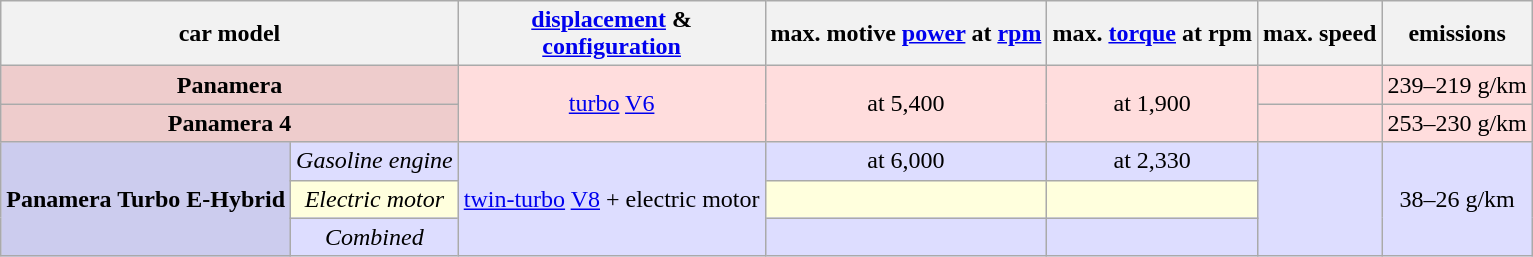<table class="wikitable" style="font-size:100%;text-align:center;">
<tr>
<th colspan=2>car model</th>
<th><a href='#'>displacement</a> &<br><a href='#'>configuration</a></th>
<th>max. motive <a href='#'>power</a> at <a href='#'>rpm</a></th>
<th>max. <a href='#'>torque</a> at rpm</th>
<th>max. speed</th>
<th>emissions </th>
</tr>
<tr style="background:#fdd;">
<th style="background:#ecc;" colspan=2>Panamera</th>
<td rowspan=2> <a href='#'>turbo</a> <a href='#'>V6</a></td>
<td rowspan=2> at 5,400</td>
<td rowspan=2> at 1,900</td>
<td></td>
<td>239–219 g/km</td>
</tr>
<tr style="background:#fdd;">
<th style="background:#ecc;" colspan=2>Panamera 4</th>
<td></td>
<td>253–230 g/km</td>
</tr>
<tr style="background:#ddf;">
<th style="background:#cce;" rowspan=3>Panamera Turbo E-Hybrid</th>
<td><em>Gasoline engine</em></td>
<td rowspan=3> <a href='#'>twin-turbo</a> <a href='#'>V8</a> + electric motor</td>
<td> at 6,000</td>
<td> at 2,330</td>
<td rowspan=3></td>
<td rowspan=3>38–26 g/km</td>
</tr>
<tr style="background:#ffd;">
<td><em>Electric motor</em></td>
<td></td>
<td></td>
</tr>
<tr style="background:#ddf;">
<td><em>Combined</em></td>
<td></td>
<td></td>
</tr>
</table>
